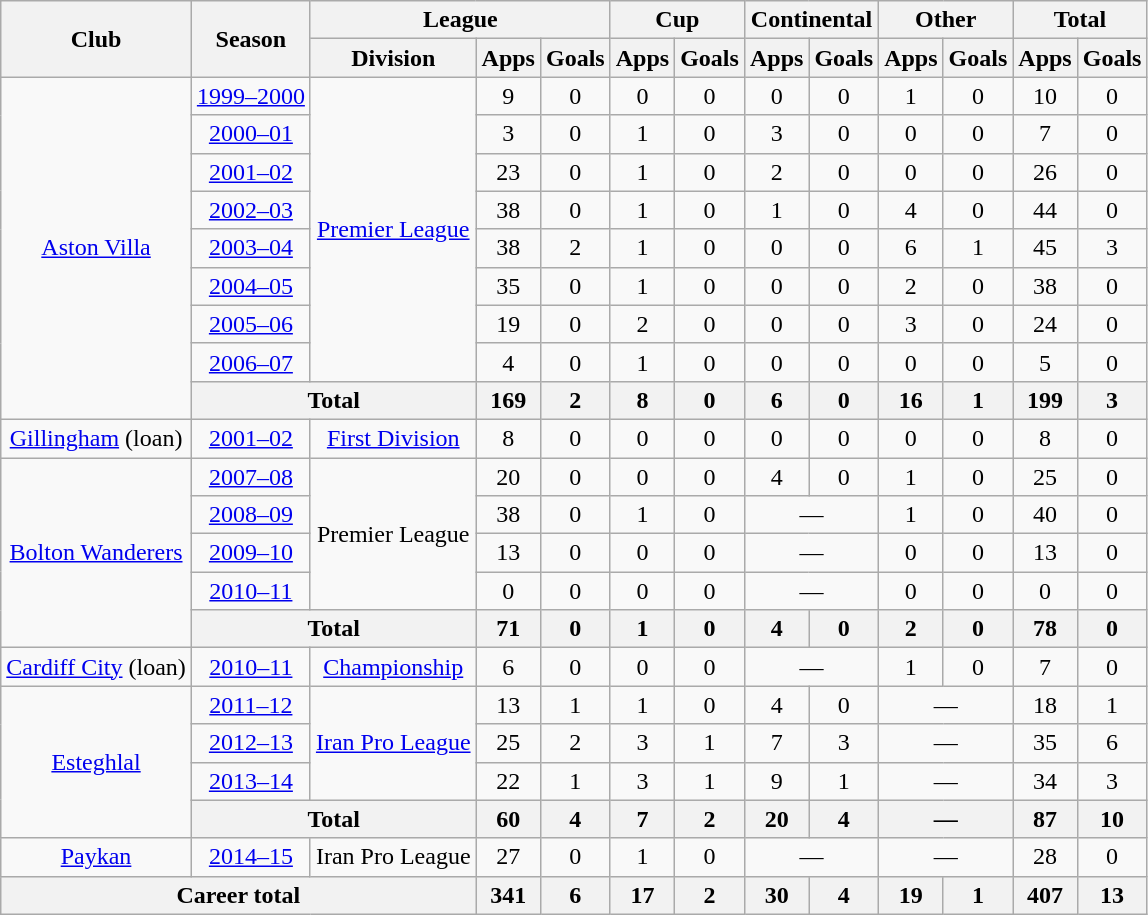<table class="wikitable" style="text-align:center">
<tr>
<th rowspan="2">Club</th>
<th rowspan="2">Season</th>
<th colspan="3">League</th>
<th colspan="2">Cup</th>
<th colspan="2">Continental</th>
<th colspan="2">Other</th>
<th colspan="2">Total</th>
</tr>
<tr>
<th>Division</th>
<th>Apps</th>
<th>Goals</th>
<th>Apps</th>
<th>Goals</th>
<th>Apps</th>
<th>Goals</th>
<th>Apps</th>
<th>Goals</th>
<th>Apps</th>
<th>Goals</th>
</tr>
<tr>
<td rowspan="9"><a href='#'>Aston Villa</a></td>
<td><a href='#'>1999–2000</a></td>
<td rowspan="8"><a href='#'>Premier League</a></td>
<td>9</td>
<td>0</td>
<td>0</td>
<td>0</td>
<td>0</td>
<td>0</td>
<td>1</td>
<td>0</td>
<td>10</td>
<td>0</td>
</tr>
<tr>
<td><a href='#'>2000–01</a></td>
<td>3</td>
<td>0</td>
<td>1</td>
<td>0</td>
<td>3</td>
<td>0</td>
<td>0</td>
<td>0</td>
<td>7</td>
<td>0</td>
</tr>
<tr>
<td><a href='#'>2001–02</a></td>
<td>23</td>
<td>0</td>
<td>1</td>
<td>0</td>
<td>2</td>
<td>0</td>
<td>0</td>
<td>0</td>
<td>26</td>
<td>0</td>
</tr>
<tr>
<td><a href='#'>2002–03</a></td>
<td>38</td>
<td>0</td>
<td>1</td>
<td>0</td>
<td>1</td>
<td>0</td>
<td>4</td>
<td>0</td>
<td>44</td>
<td>0</td>
</tr>
<tr>
<td><a href='#'>2003–04</a></td>
<td>38</td>
<td>2</td>
<td>1</td>
<td>0</td>
<td>0</td>
<td>0</td>
<td>6</td>
<td>1</td>
<td>45</td>
<td>3</td>
</tr>
<tr>
<td><a href='#'>2004–05</a></td>
<td>35</td>
<td>0</td>
<td>1</td>
<td>0</td>
<td>0</td>
<td>0</td>
<td>2</td>
<td>0</td>
<td>38</td>
<td>0</td>
</tr>
<tr>
<td><a href='#'>2005–06</a></td>
<td>19</td>
<td>0</td>
<td>2</td>
<td>0</td>
<td>0</td>
<td>0</td>
<td>3</td>
<td>0</td>
<td>24</td>
<td>0</td>
</tr>
<tr>
<td><a href='#'>2006–07</a></td>
<td>4</td>
<td>0</td>
<td>1</td>
<td>0</td>
<td>0</td>
<td>0</td>
<td>0</td>
<td>0</td>
<td>5</td>
<td>0</td>
</tr>
<tr>
<th colspan="2">Total</th>
<th>169</th>
<th>2</th>
<th>8</th>
<th>0</th>
<th>6</th>
<th>0</th>
<th>16</th>
<th>1</th>
<th>199</th>
<th>3</th>
</tr>
<tr>
<td><a href='#'>Gillingham</a> (loan)</td>
<td><a href='#'>2001–02</a></td>
<td><a href='#'>First Division</a></td>
<td>8</td>
<td>0</td>
<td>0</td>
<td>0</td>
<td>0</td>
<td>0</td>
<td>0</td>
<td>0</td>
<td>8</td>
<td>0</td>
</tr>
<tr>
<td rowspan="5"><a href='#'>Bolton Wanderers</a></td>
<td><a href='#'>2007–08</a></td>
<td rowspan="4">Premier League</td>
<td>20</td>
<td>0</td>
<td>0</td>
<td>0</td>
<td>4</td>
<td>0</td>
<td>1</td>
<td>0</td>
<td>25</td>
<td>0</td>
</tr>
<tr>
<td><a href='#'>2008–09</a></td>
<td>38</td>
<td>0</td>
<td>1</td>
<td>0</td>
<td colspan="2">—</td>
<td>1</td>
<td>0</td>
<td>40</td>
<td>0</td>
</tr>
<tr>
<td><a href='#'>2009–10</a></td>
<td>13</td>
<td>0</td>
<td>0</td>
<td>0</td>
<td colspan="2">—</td>
<td>0</td>
<td>0</td>
<td>13</td>
<td>0</td>
</tr>
<tr>
<td><a href='#'>2010–11</a></td>
<td>0</td>
<td>0</td>
<td>0</td>
<td>0</td>
<td colspan="2">—</td>
<td>0</td>
<td>0</td>
<td>0</td>
<td>0</td>
</tr>
<tr>
<th colspan="2">Total</th>
<th>71</th>
<th>0</th>
<th>1</th>
<th>0</th>
<th>4</th>
<th>0</th>
<th>2</th>
<th>0</th>
<th>78</th>
<th>0</th>
</tr>
<tr>
<td><a href='#'>Cardiff City</a> (loan)</td>
<td><a href='#'>2010–11</a></td>
<td><a href='#'>Championship</a></td>
<td>6</td>
<td>0</td>
<td>0</td>
<td>0</td>
<td colspan="2">—</td>
<td>1</td>
<td>0</td>
<td>7</td>
<td>0</td>
</tr>
<tr>
<td rowspan="4"><a href='#'>Esteghlal</a></td>
<td><a href='#'>2011–12</a></td>
<td rowspan="3"><a href='#'>Iran Pro League</a></td>
<td>13</td>
<td>1</td>
<td>1</td>
<td>0</td>
<td>4</td>
<td>0</td>
<td colspan="2">—</td>
<td>18</td>
<td>1</td>
</tr>
<tr>
<td><a href='#'>2012–13</a></td>
<td>25</td>
<td>2</td>
<td>3</td>
<td>1</td>
<td>7</td>
<td>3</td>
<td colspan="2">—</td>
<td>35</td>
<td>6</td>
</tr>
<tr>
<td><a href='#'>2013–14</a></td>
<td>22</td>
<td>1</td>
<td>3</td>
<td>1</td>
<td>9</td>
<td>1</td>
<td colspan="2">—</td>
<td>34</td>
<td>3</td>
</tr>
<tr>
<th colspan="2">Total</th>
<th>60</th>
<th>4</th>
<th>7</th>
<th>2</th>
<th>20</th>
<th>4</th>
<th colspan="2">—</th>
<th>87</th>
<th>10</th>
</tr>
<tr>
<td><a href='#'>Paykan</a></td>
<td><a href='#'>2014–15</a></td>
<td>Iran Pro League</td>
<td>27</td>
<td>0</td>
<td>1</td>
<td>0</td>
<td colspan="2">—</td>
<td colspan="2">—</td>
<td>28</td>
<td>0</td>
</tr>
<tr>
<th colspan="3">Career total</th>
<th>341</th>
<th>6</th>
<th>17</th>
<th>2</th>
<th>30</th>
<th>4</th>
<th>19</th>
<th>1</th>
<th>407</th>
<th>13</th>
</tr>
</table>
